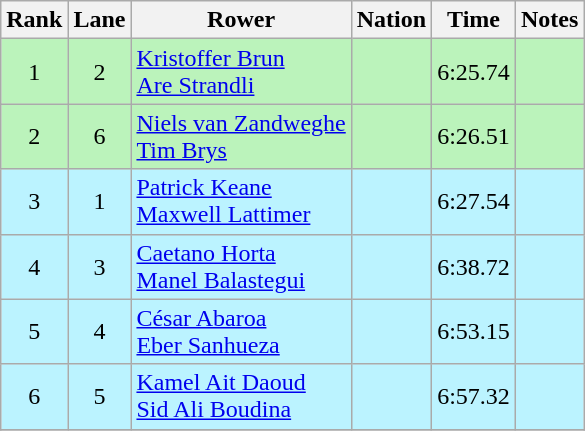<table class="wikitable sortable" style="text-align:center">
<tr>
<th>Rank</th>
<th>Lane</th>
<th>Rower</th>
<th>Nation</th>
<th>Time</th>
<th>Notes</th>
</tr>
<tr bgcolor=bbf3bb>
<td>1</td>
<td>2</td>
<td align="left"><a href='#'>Kristoffer Brun</a><br><a href='#'>Are Strandli</a></td>
<td align="left"></td>
<td>6:25.74</td>
<td></td>
</tr>
<tr bgcolor=bbf3bb>
<td>2</td>
<td>6</td>
<td align="left"><a href='#'>Niels van Zandweghe</a><br><a href='#'>Tim Brys</a></td>
<td align="left"></td>
<td>6:26.51</td>
<td></td>
</tr>
<tr bgcolor=bbf3ff>
<td>3</td>
<td>1</td>
<td align="left"><a href='#'>Patrick Keane</a><br><a href='#'>Maxwell Lattimer</a></td>
<td align="left"></td>
<td>6:27.54</td>
<td></td>
</tr>
<tr bgcolor=bbf3ff>
<td>4</td>
<td>3</td>
<td align="left"><a href='#'>Caetano Horta</a><br><a href='#'>Manel Balastegui</a></td>
<td align="left"></td>
<td>6:38.72</td>
<td></td>
</tr>
<tr bgcolor=bbf3ff>
<td>5</td>
<td>4</td>
<td align="left"><a href='#'>César Abaroa</a><br><a href='#'>Eber Sanhueza</a></td>
<td align="left"></td>
<td>6:53.15</td>
<td></td>
</tr>
<tr bgcolor=bbf3ff>
<td>6</td>
<td>5</td>
<td align="left"><a href='#'>Kamel Ait Daoud</a><br><a href='#'>Sid Ali Boudina</a></td>
<td align="left"></td>
<td>6:57.32</td>
<td></td>
</tr>
<tr>
</tr>
</table>
